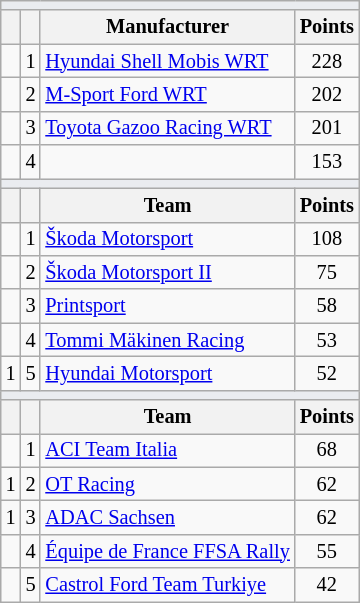<table class="wikitable" style="font-size: 85%;">
<tr>
<td style="background-color:#EAECF0; text-align:center" colspan="4"></td>
</tr>
<tr>
<th></th>
<th></th>
<th>Manufacturer</th>
<th>Points</th>
</tr>
<tr>
<td align="left"></td>
<td align="center">1</td>
<td> <a href='#'>Hyundai Shell Mobis WRT</a></td>
<td align="center">228</td>
</tr>
<tr>
<td align="left"></td>
<td align="center">2</td>
<td> <a href='#'>M-Sport Ford WRT</a></td>
<td align="center">202</td>
</tr>
<tr>
<td align="left"></td>
<td align="center">3</td>
<td> <a href='#'>Toyota Gazoo Racing WRT</a></td>
<td align="center">201</td>
</tr>
<tr>
<td align="left"></td>
<td align="center">4</td>
<td></td>
<td align="center">153</td>
</tr>
<tr>
<td style="background-color:#EAECF0; text-align:center" colspan="4"></td>
</tr>
<tr>
<th></th>
<th></th>
<th>Team</th>
<th>Points</th>
</tr>
<tr>
<td align="left"></td>
<td align="center">1</td>
<td> <a href='#'>Škoda Motorsport</a></td>
<td align="center">108</td>
</tr>
<tr>
<td align="left"></td>
<td align="center">2</td>
<td> <a href='#'>Škoda Motorsport II</a></td>
<td align="center">75</td>
</tr>
<tr>
<td align="left"></td>
<td align="center">3</td>
<td> <a href='#'>Printsport</a></td>
<td align="center">58</td>
</tr>
<tr>
<td align="left"></td>
<td align="center">4</td>
<td> <a href='#'>Tommi Mäkinen Racing</a></td>
<td align="center">53</td>
</tr>
<tr>
<td align="left"> 1</td>
<td align="center">5</td>
<td> <a href='#'>Hyundai Motorsport</a></td>
<td align="center">52</td>
</tr>
<tr>
<td style="background-color:#EAECF0; text-align:center" colspan="4"></td>
</tr>
<tr>
<th></th>
<th></th>
<th>Team</th>
<th>Points</th>
</tr>
<tr>
<td align="left"></td>
<td align="center">1</td>
<td> <a href='#'>ACI Team Italia</a></td>
<td align="center">68</td>
</tr>
<tr>
<td align="left"> 1</td>
<td align="center">2</td>
<td> <a href='#'>OT Racing</a></td>
<td align="center">62</td>
</tr>
<tr>
<td align="left"> 1</td>
<td align="center">3</td>
<td> <a href='#'>ADAC Sachsen</a></td>
<td align="center">62</td>
</tr>
<tr>
<td align="left"></td>
<td align="center">4</td>
<td> <a href='#'>Équipe de France FFSA Rally</a></td>
<td align="center">55</td>
</tr>
<tr>
<td align="left"></td>
<td align="center">5</td>
<td> <a href='#'>Castrol Ford Team Turkiye</a></td>
<td align="center">42</td>
</tr>
</table>
